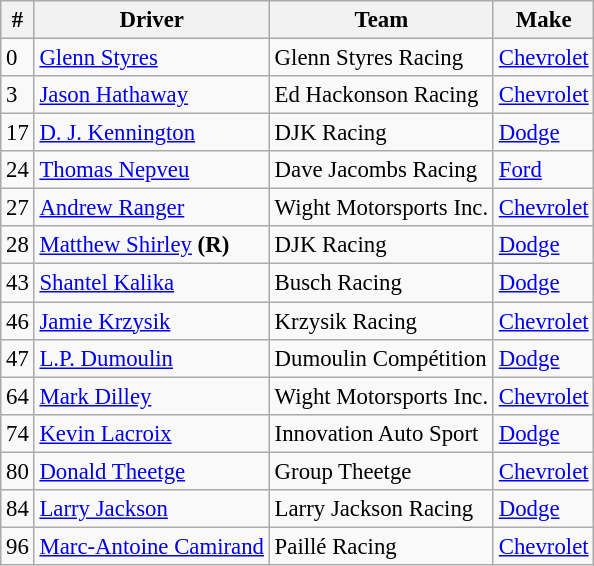<table class="wikitable" style="font-size: 95%;">
<tr>
<th>#</th>
<th>Driver</th>
<th>Team</th>
<th>Make</th>
</tr>
<tr>
<td>0</td>
<td><a href='#'>Glenn Styres</a></td>
<td>Glenn Styres Racing</td>
<td><a href='#'>Chevrolet</a></td>
</tr>
<tr>
<td>3</td>
<td><a href='#'>Jason Hathaway</a></td>
<td>Ed Hackonson Racing</td>
<td><a href='#'>Chevrolet</a></td>
</tr>
<tr>
<td>17</td>
<td><a href='#'>D. J. Kennington</a></td>
<td>DJK Racing</td>
<td><a href='#'>Dodge</a></td>
</tr>
<tr>
<td>24</td>
<td><a href='#'>Thomas Nepveu</a></td>
<td>Dave Jacombs Racing</td>
<td><a href='#'>Ford</a></td>
</tr>
<tr>
<td>27</td>
<td><a href='#'>Andrew Ranger</a></td>
<td>Wight Motorsports Inc.</td>
<td><a href='#'>Chevrolet</a></td>
</tr>
<tr>
<td>28</td>
<td><a href='#'>Matthew Shirley</a> <strong>(R)</strong></td>
<td>DJK Racing</td>
<td><a href='#'>Dodge</a></td>
</tr>
<tr>
<td>43</td>
<td><a href='#'>Shantel Kalika</a></td>
<td>Busch Racing</td>
<td><a href='#'>Dodge</a></td>
</tr>
<tr>
<td>46</td>
<td><a href='#'>Jamie Krzysik</a></td>
<td>Krzysik Racing</td>
<td><a href='#'>Chevrolet</a></td>
</tr>
<tr>
<td>47</td>
<td><a href='#'>L.P. Dumoulin</a></td>
<td>Dumoulin Compétition</td>
<td><a href='#'>Dodge</a></td>
</tr>
<tr>
<td>64</td>
<td><a href='#'>Mark Dilley</a></td>
<td>Wight Motorsports Inc.</td>
<td><a href='#'>Chevrolet</a></td>
</tr>
<tr>
<td>74</td>
<td><a href='#'>Kevin Lacroix</a></td>
<td>Innovation Auto Sport</td>
<td><a href='#'>Dodge</a></td>
</tr>
<tr>
<td>80</td>
<td><a href='#'>Donald Theetge</a></td>
<td>Group Theetge</td>
<td><a href='#'>Chevrolet</a></td>
</tr>
<tr>
<td>84</td>
<td><a href='#'>Larry Jackson</a></td>
<td>Larry Jackson Racing</td>
<td><a href='#'>Dodge</a></td>
</tr>
<tr>
<td>96</td>
<td><a href='#'>Marc-Antoine Camirand</a></td>
<td>Paillé Racing</td>
<td><a href='#'>Chevrolet</a></td>
</tr>
</table>
